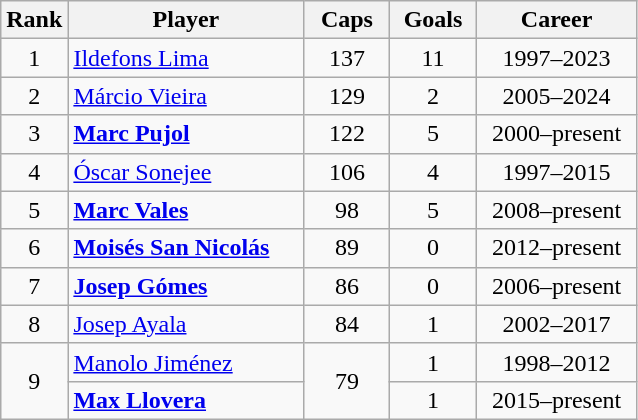<table class="wikitable sortable" style="text-align:center;">
<tr>
<th width=30px>Rank</th>
<th style="width:150px;">Player</th>
<th width=50px>Caps</th>
<th width=50px>Goals</th>
<th style="width:100px;">Career</th>
</tr>
<tr>
<td>1</td>
<td align=left><a href='#'>Ildefons Lima</a></td>
<td>137</td>
<td>11</td>
<td>1997–2023</td>
</tr>
<tr>
<td>2</td>
<td align=left><a href='#'>Márcio Vieira</a></td>
<td>129</td>
<td>2</td>
<td>2005–2024</td>
</tr>
<tr>
<td>3</td>
<td align=left><strong><a href='#'>Marc Pujol</a></strong></td>
<td>122</td>
<td>5</td>
<td>2000–present</td>
</tr>
<tr>
<td>4</td>
<td align=left><a href='#'>Óscar Sonejee</a></td>
<td>106</td>
<td>4</td>
<td>1997–2015</td>
</tr>
<tr>
<td>5</td>
<td align=left><strong><a href='#'>Marc Vales</a></strong></td>
<td>98</td>
<td>5</td>
<td>2008–present</td>
</tr>
<tr>
<td>6</td>
<td align=left><strong><a href='#'>Moisés San Nicolás</a></strong></td>
<td>89</td>
<td>0</td>
<td>2012–present</td>
</tr>
<tr>
<td>7</td>
<td align=left><strong><a href='#'>Josep Gómes</a></strong></td>
<td>86</td>
<td>0</td>
<td>2006–present</td>
</tr>
<tr>
<td>8</td>
<td align=left><a href='#'>Josep Ayala</a></td>
<td>84</td>
<td>1</td>
<td>2002–2017</td>
</tr>
<tr>
<td rowspan="2">9</td>
<td align=left><a href='#'>Manolo Jiménez</a></td>
<td rowspan="2">79</td>
<td>1</td>
<td>1998–2012</td>
</tr>
<tr>
<td align=left><strong><a href='#'>Max Llovera</a></strong></td>
<td>1</td>
<td>2015–present</td>
</tr>
</table>
